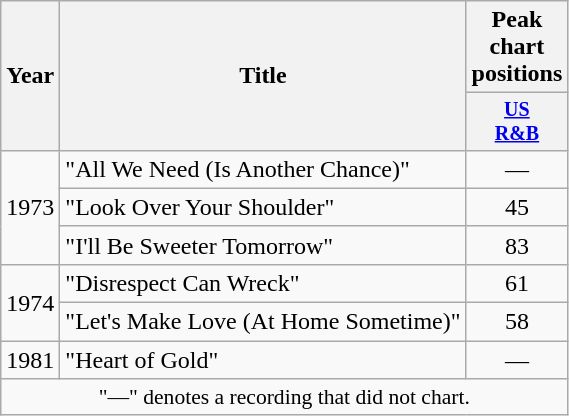<table class="wikitable" style="text-align:center;">
<tr>
<th rowspan="2">Year</th>
<th rowspan="2">Title</th>
<th>Peak chart positions</th>
</tr>
<tr style="font-size:smaller;">
<th width="35"><a href='#'>US<br>R&B</a></th>
</tr>
<tr>
<td rowspan="3">1973</td>
<td align="left">"All We Need (Is Another Chance)"</td>
<td>—</td>
</tr>
<tr>
<td align="left">"Look Over Your Shoulder"</td>
<td>45</td>
</tr>
<tr>
<td align="left">"I'll Be Sweeter Tomorrow"</td>
<td>83</td>
</tr>
<tr>
<td rowspan="2">1974</td>
<td align="left">"Disrespect Can Wreck"</td>
<td>61</td>
</tr>
<tr>
<td align="left">"Let's Make Love (At Home Sometime)"</td>
<td>58</td>
</tr>
<tr>
<td>1981</td>
<td align="left">"Heart of Gold"</td>
<td>—</td>
</tr>
<tr>
<td colspan="3" style="font-size:90%">"—" denotes a recording that did not chart.</td>
</tr>
</table>
